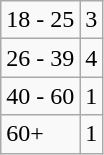<table class="wikitable">
<tr>
<td>18 - 25</td>
<td>3</td>
</tr>
<tr>
<td>26 - 39</td>
<td>4</td>
</tr>
<tr>
<td>40 - 60</td>
<td>1</td>
</tr>
<tr>
<td>60+</td>
<td>1</td>
</tr>
</table>
